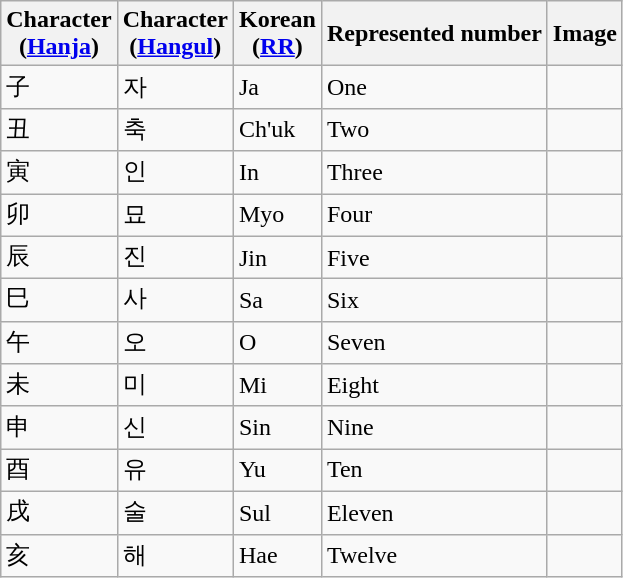<table class="wikitable">
<tr>
<th>Character <br>(<a href='#'>Hanja</a>)</th>
<th>Character <br>(<a href='#'>Hangul</a>)</th>
<th>Korean<br>(<a href='#'>RR</a>)</th>
<th>Represented number</th>
<th>Image</th>
</tr>
<tr>
<td>子</td>
<td>자</td>
<td>Ja</td>
<td>One</td>
<td></td>
</tr>
<tr>
<td>丑</td>
<td>축</td>
<td>Ch'uk</td>
<td>Two</td>
<td></td>
</tr>
<tr>
<td>寅</td>
<td>인</td>
<td>In</td>
<td>Three</td>
<td></td>
</tr>
<tr>
<td>卯</td>
<td>묘</td>
<td>Myo</td>
<td>Four</td>
<td></td>
</tr>
<tr>
<td>辰</td>
<td>진</td>
<td>Jin</td>
<td>Five</td>
<td></td>
</tr>
<tr>
<td>巳</td>
<td>사</td>
<td>Sa</td>
<td>Six</td>
<td></td>
</tr>
<tr>
<td>午</td>
<td>오</td>
<td>O</td>
<td>Seven</td>
<td></td>
</tr>
<tr>
<td>未</td>
<td>미</td>
<td>Mi</td>
<td>Eight</td>
<td></td>
</tr>
<tr>
<td>申</td>
<td>신</td>
<td>Sin</td>
<td>Nine</td>
<td></td>
</tr>
<tr>
<td>酉</td>
<td>유</td>
<td>Yu</td>
<td>Ten</td>
<td></td>
</tr>
<tr>
<td>戌</td>
<td>술</td>
<td>Sul</td>
<td>Eleven</td>
<td></td>
</tr>
<tr>
<td>亥</td>
<td>해</td>
<td>Hae</td>
<td>Twelve</td>
<td></td>
</tr>
</table>
